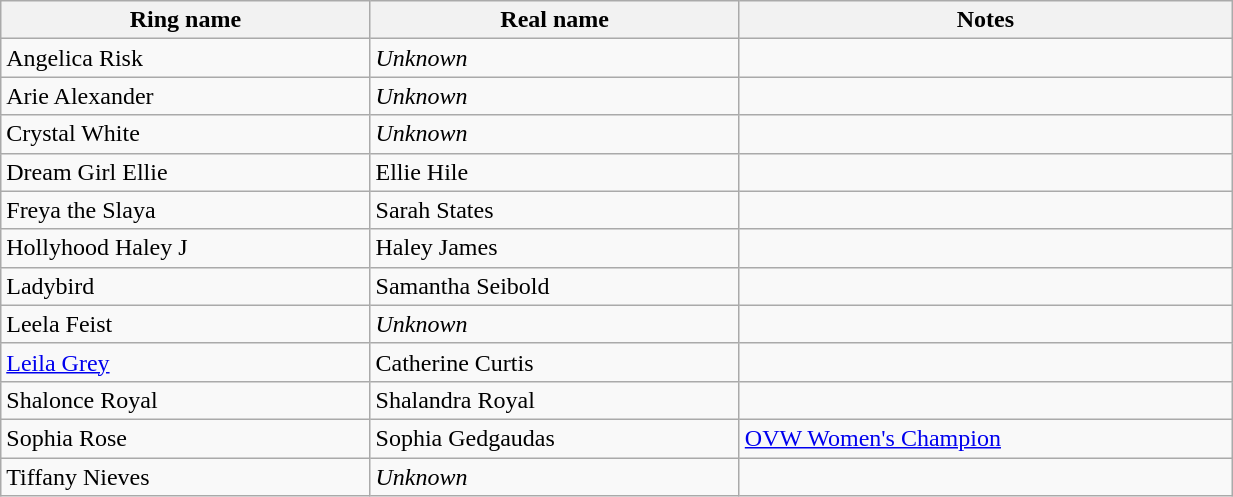<table class="wikitable sortable" align="left center" style="width:65%;">
<tr>
<th style="width:15%;">Ring name</th>
<th style="width:15%;">Real name</th>
<th style="width:20%;">Notes</th>
</tr>
<tr>
<td>Angelica Risk</td>
<td><em>Unknown</em></td>
<td></td>
</tr>
<tr>
<td>Arie Alexander</td>
<td><em>Unknown</em></td>
<td></td>
</tr>
<tr>
<td>Crystal White</td>
<td><em>Unknown</em></td>
<td></td>
</tr>
<tr>
<td>Dream Girl Ellie</td>
<td>Ellie Hile</td>
<td></td>
</tr>
<tr>
<td>Freya the Slaya</td>
<td>Sarah States</td>
<td></td>
</tr>
<tr>
<td>Hollyhood Haley J</td>
<td>Haley James</td>
<td></td>
</tr>
<tr>
<td>Ladybird</td>
<td>Samantha Seibold</td>
<td></td>
</tr>
<tr>
<td>Leela Feist</td>
<td><em>Unknown</em></td>
<td></td>
</tr>
<tr>
<td><a href='#'>Leila Grey</a></td>
<td>Catherine Curtis</td>
<td></td>
</tr>
<tr>
<td>Shalonce Royal</td>
<td>Shalandra Royal</td>
<td></td>
</tr>
<tr>
<td>Sophia Rose</td>
<td>Sophia Gedgaudas</td>
<td><a href='#'>OVW Women's Champion</a></td>
</tr>
<tr>
<td>Tiffany Nieves</td>
<td><em>Unknown</em></td>
<td></td>
</tr>
</table>
